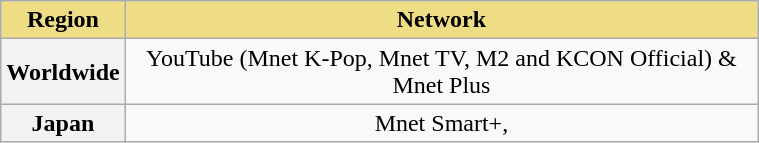<table class="wikitable" style="text-align:center; width:40%">
<tr>
<th scope="col" style="background-color:#EEDD85">Region</th>
<th scope="col" style="background-color:#EEDD85">Network</th>
</tr>
<tr>
<th scope="col">Worldwide</th>
<td>YouTube (Mnet K-Pop, Mnet TV, M2 and KCON Official) & Mnet Plus</td>
</tr>
<tr>
<th scope="col">Japan</th>
<td>Mnet Smart+,  </td>
</tr>
</table>
